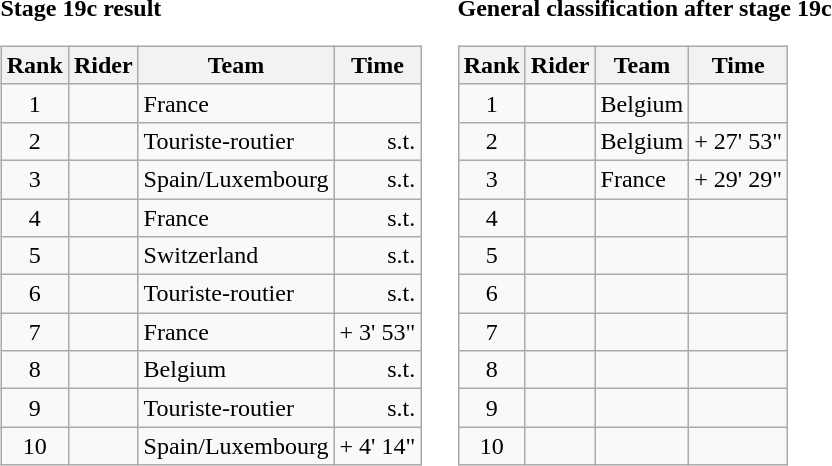<table>
<tr>
<td><strong>Stage 19c result</strong><br><table class="wikitable">
<tr>
<th scope="col">Rank</th>
<th scope="col">Rider</th>
<th scope="col">Team</th>
<th scope="col">Time</th>
</tr>
<tr>
<td style="text-align:center;">1</td>
<td></td>
<td>France</td>
<td style="text-align:right;"></td>
</tr>
<tr>
<td style="text-align:center;">2</td>
<td></td>
<td>Touriste-routier</td>
<td style="text-align:right;">s.t.</td>
</tr>
<tr>
<td style="text-align:center;">3</td>
<td></td>
<td>Spain/Luxembourg</td>
<td style="text-align:right;">s.t.</td>
</tr>
<tr>
<td style="text-align:center;">4</td>
<td></td>
<td>France</td>
<td style="text-align:right;">s.t.</td>
</tr>
<tr>
<td style="text-align:center;">5</td>
<td></td>
<td>Switzerland</td>
<td style="text-align:right;">s.t.</td>
</tr>
<tr>
<td style="text-align:center;">6</td>
<td></td>
<td>Touriste-routier</td>
<td style="text-align:right;">s.t.</td>
</tr>
<tr>
<td style="text-align:center;">7</td>
<td></td>
<td>France</td>
<td style="text-align:right;">+ 3' 53"</td>
</tr>
<tr>
<td style="text-align:center;">8</td>
<td></td>
<td>Belgium</td>
<td style="text-align:right;">s.t.</td>
</tr>
<tr>
<td style="text-align:center;">9</td>
<td></td>
<td>Touriste-routier</td>
<td style="text-align:right;">s.t.</td>
</tr>
<tr>
<td style="text-align:center;">10</td>
<td></td>
<td>Spain/Luxembourg</td>
<td style="text-align:right;">+ 4' 14"</td>
</tr>
</table>
</td>
<td></td>
<td><strong>General classification after stage 19c</strong><br><table class="wikitable">
<tr>
<th scope="col">Rank</th>
<th scope="col">Rider</th>
<th scope="col">Team</th>
<th scope="col">Time</th>
</tr>
<tr>
<td style="text-align:center;">1</td>
<td></td>
<td>Belgium</td>
<td style="text-align:right;"></td>
</tr>
<tr>
<td style="text-align:center;">2</td>
<td></td>
<td>Belgium</td>
<td style="text-align:right;">+ 27' 53"</td>
</tr>
<tr>
<td style="text-align:center;">3</td>
<td></td>
<td>France</td>
<td style="text-align:right;">+ 29' 29"</td>
</tr>
<tr>
<td style="text-align:center;">4</td>
<td></td>
<td></td>
<td></td>
</tr>
<tr>
<td style="text-align:center;">5</td>
<td></td>
<td></td>
<td></td>
</tr>
<tr>
<td style="text-align:center;">6</td>
<td></td>
<td></td>
<td></td>
</tr>
<tr>
<td style="text-align:center;">7</td>
<td></td>
<td></td>
<td></td>
</tr>
<tr>
<td style="text-align:center;">8</td>
<td></td>
<td></td>
<td></td>
</tr>
<tr>
<td style="text-align:center;">9</td>
<td></td>
<td></td>
<td></td>
</tr>
<tr>
<td style="text-align:center;">10</td>
<td></td>
<td></td>
<td></td>
</tr>
</table>
</td>
</tr>
</table>
